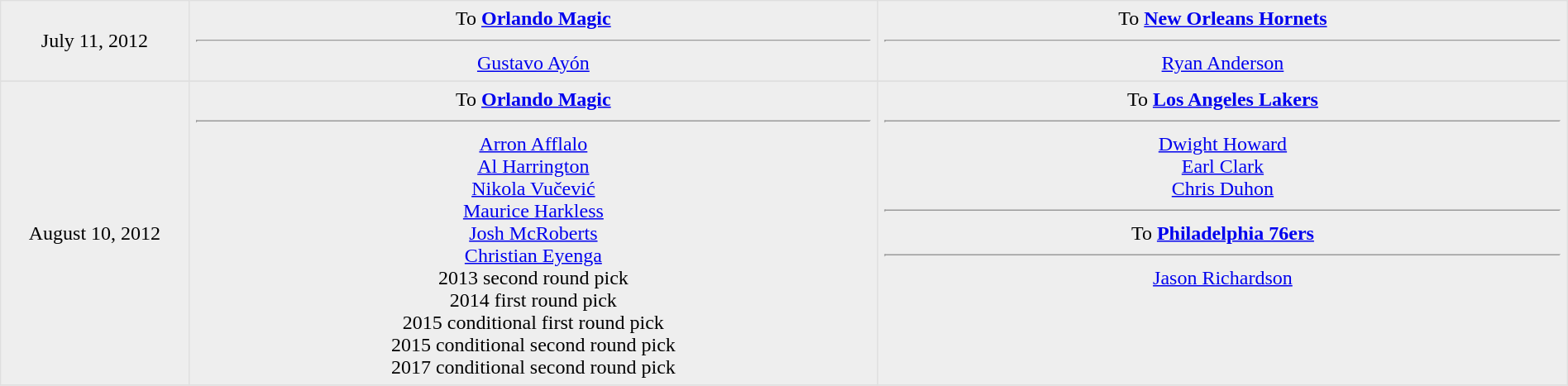<table border=1 style="border-collapse:collapse; text-align: center; width: 100%" bordercolor="#DFDFDF"  cellpadding="5">
<tr bgcolor="eeeeee">
<td style="width:12%">July 11, 2012</td>
<td style="width:44%" valign="top">To <strong><a href='#'>Orlando Magic</a></strong><hr><a href='#'>Gustavo Ayón</a></td>
<td style="width:44%" valign="top">To <strong><a href='#'>New Orleans Hornets</a></strong><hr><a href='#'>Ryan Anderson</a> </td>
</tr>
<tr>
</tr>
<tr bgcolor="eeeeee">
<td style="width:12%">August 10, 2012</td>
<td style="width:44%" valign="top">To <strong><a href='#'>Orlando Magic</a></strong><hr><a href='#'>Arron Afflalo</a> <br><a href='#'>Al Harrington</a> <br><a href='#'>Nikola Vučević</a> <br><a href='#'>Maurice Harkless</a> <br><a href='#'>Josh McRoberts</a> <br><a href='#'>Christian Eyenga</a> <br>2013 second round pick <br>2014 first round pick <br>2015 conditional first round pick <br>2015 conditional second round pick <br>2017 conditional second round pick </td>
<td style="width:44%" valign="top">To <strong><a href='#'>Los Angeles Lakers</a></strong><hr><a href='#'>Dwight Howard</a><br><a href='#'>Earl Clark</a><br><a href='#'>Chris Duhon</a><hr>To <strong><a href='#'>Philadelphia 76ers</a></strong><hr><a href='#'>Jason Richardson</a></td>
</tr>
<tr>
</tr>
</table>
